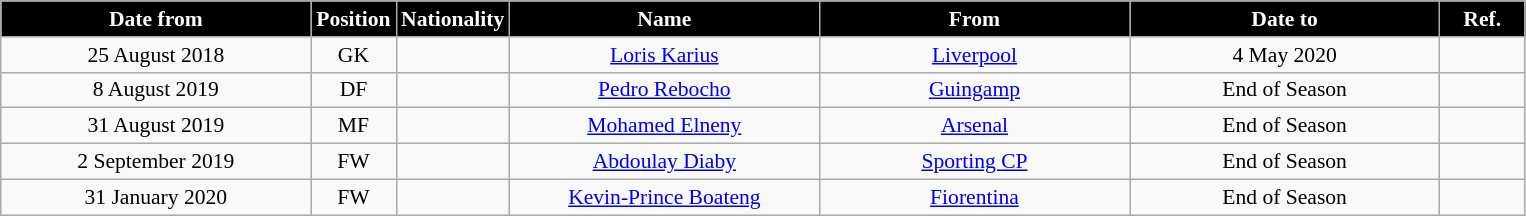<table class="wikitable" style="text-align:center; font-size:90%; ">
<tr>
<th style="background:#000000; color:white; width:200px;">Date from</th>
<th style="background:#000000; color:white; width:50px;">Position</th>
<th style="background:#000000; color:white; width:50px;">Nationality</th>
<th style="background:#000000; color:white; width:200px;">Name</th>
<th style="background:#000000; color:white; width:200px;">From</th>
<th style="background:#000000; color:white; width:200px;">Date to</th>
<th style="background:#000000; color:white; width:50px;">Ref.</th>
</tr>
<tr>
<td>25 August 2018</td>
<td>GK</td>
<td></td>
<td><a href='#'>Loris Karius</a></td>
<td><a href='#'>Liverpool</a></td>
<td>4 May 2020</td>
<td></td>
</tr>
<tr>
<td>8 August 2019</td>
<td>DF</td>
<td></td>
<td><a href='#'>Pedro Rebocho</a></td>
<td><a href='#'>Guingamp</a></td>
<td>End of Season</td>
<td></td>
</tr>
<tr>
<td>31 August 2019</td>
<td>MF</td>
<td></td>
<td><a href='#'>Mohamed Elneny</a></td>
<td><a href='#'>Arsenal</a></td>
<td>End of Season</td>
<td></td>
</tr>
<tr>
<td>2 September 2019</td>
<td>FW</td>
<td></td>
<td><a href='#'>Abdoulay Diaby</a></td>
<td><a href='#'>Sporting CP</a></td>
<td>End of Season</td>
<td></td>
</tr>
<tr>
<td>31 January 2020</td>
<td>FW</td>
<td></td>
<td><a href='#'>Kevin-Prince Boateng</a></td>
<td><a href='#'>Fiorentina</a></td>
<td>End of Season</td>
<td></td>
</tr>
</table>
